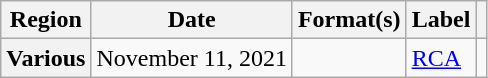<table class="wikitable plainrowheaders">
<tr>
<th scope="col">Region</th>
<th scope="col">Date</th>
<th scope="col">Format(s)</th>
<th scope="col">Label</th>
<th scope="col"></th>
</tr>
<tr>
<th scope="row">Various</th>
<td>November 11, 2021</td>
<td></td>
<td><a href='#'>RCA</a></td>
<td align="center"></td>
</tr>
</table>
